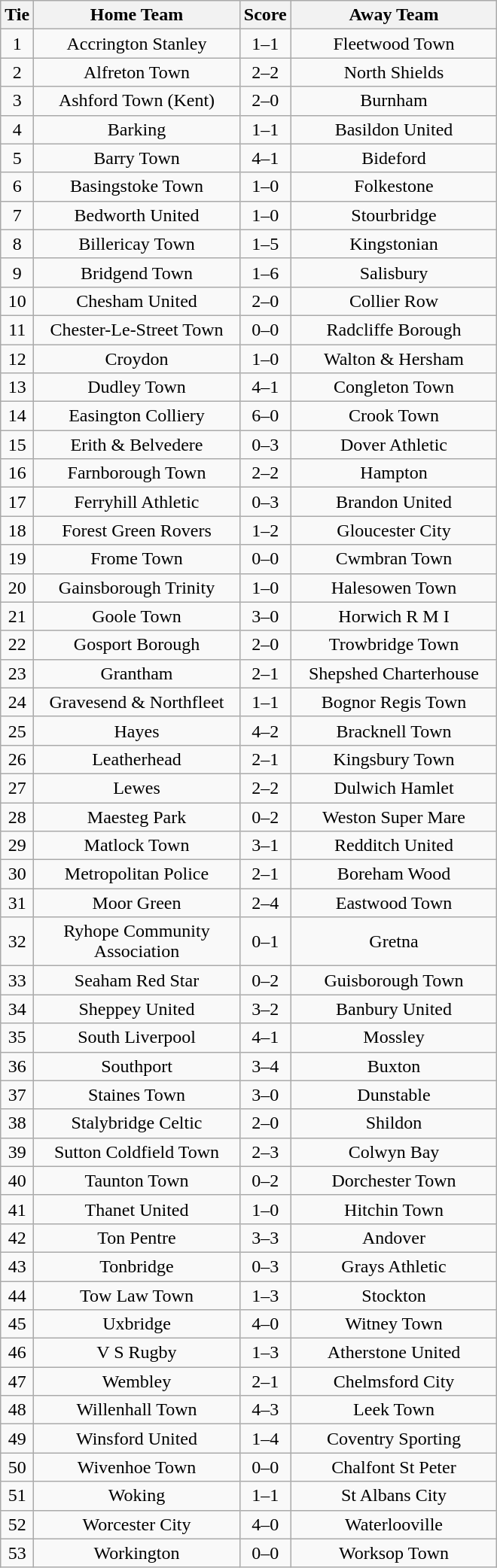<table class="wikitable" style="text-align:center;">
<tr>
<th width=20>Tie</th>
<th width=175>Home Team</th>
<th width=20>Score</th>
<th width=175>Away Team</th>
</tr>
<tr>
<td>1</td>
<td>Accrington Stanley</td>
<td>1–1</td>
<td>Fleetwood Town</td>
</tr>
<tr>
<td>2</td>
<td>Alfreton Town</td>
<td>2–2</td>
<td>North Shields</td>
</tr>
<tr>
<td>3</td>
<td>Ashford Town (Kent)</td>
<td>2–0</td>
<td>Burnham</td>
</tr>
<tr>
<td>4</td>
<td>Barking</td>
<td>1–1</td>
<td>Basildon United</td>
</tr>
<tr>
<td>5</td>
<td>Barry Town</td>
<td>4–1</td>
<td>Bideford</td>
</tr>
<tr>
<td>6</td>
<td>Basingstoke Town</td>
<td>1–0</td>
<td>Folkestone</td>
</tr>
<tr>
<td>7</td>
<td>Bedworth United</td>
<td>1–0</td>
<td>Stourbridge</td>
</tr>
<tr>
<td>8</td>
<td>Billericay Town</td>
<td>1–5</td>
<td>Kingstonian</td>
</tr>
<tr>
<td>9</td>
<td>Bridgend Town</td>
<td>1–6</td>
<td>Salisbury</td>
</tr>
<tr>
<td>10</td>
<td>Chesham United</td>
<td>2–0</td>
<td>Collier Row</td>
</tr>
<tr>
<td>11</td>
<td>Chester-Le-Street Town</td>
<td>0–0</td>
<td>Radcliffe Borough</td>
</tr>
<tr>
<td>12</td>
<td>Croydon</td>
<td>1–0</td>
<td>Walton & Hersham</td>
</tr>
<tr>
<td>13</td>
<td>Dudley Town</td>
<td>4–1</td>
<td>Congleton Town</td>
</tr>
<tr>
<td>14</td>
<td>Easington Colliery</td>
<td>6–0</td>
<td>Crook Town</td>
</tr>
<tr>
<td>15</td>
<td>Erith & Belvedere</td>
<td>0–3</td>
<td>Dover Athletic</td>
</tr>
<tr>
<td>16</td>
<td>Farnborough Town</td>
<td>2–2</td>
<td>Hampton</td>
</tr>
<tr>
<td>17</td>
<td>Ferryhill Athletic</td>
<td>0–3</td>
<td>Brandon United</td>
</tr>
<tr>
<td>18</td>
<td>Forest Green Rovers</td>
<td>1–2</td>
<td>Gloucester City</td>
</tr>
<tr>
<td>19</td>
<td>Frome Town</td>
<td>0–0</td>
<td>Cwmbran Town</td>
</tr>
<tr>
<td>20</td>
<td>Gainsborough Trinity</td>
<td>1–0</td>
<td>Halesowen Town</td>
</tr>
<tr>
<td>21</td>
<td>Goole Town</td>
<td>3–0</td>
<td>Horwich R M I</td>
</tr>
<tr>
<td>22</td>
<td>Gosport Borough</td>
<td>2–0</td>
<td>Trowbridge Town</td>
</tr>
<tr>
<td>23</td>
<td>Grantham</td>
<td>2–1</td>
<td>Shepshed Charterhouse</td>
</tr>
<tr>
<td>24</td>
<td>Gravesend & Northfleet</td>
<td>1–1</td>
<td>Bognor Regis Town</td>
</tr>
<tr>
<td>25</td>
<td>Hayes</td>
<td>4–2</td>
<td>Bracknell Town</td>
</tr>
<tr>
<td>26</td>
<td>Leatherhead</td>
<td>2–1</td>
<td>Kingsbury Town</td>
</tr>
<tr>
<td>27</td>
<td>Lewes</td>
<td>2–2</td>
<td>Dulwich Hamlet</td>
</tr>
<tr>
<td>28</td>
<td>Maesteg Park</td>
<td>0–2</td>
<td>Weston Super Mare</td>
</tr>
<tr>
<td>29</td>
<td>Matlock Town</td>
<td>3–1</td>
<td>Redditch United</td>
</tr>
<tr>
<td>30</td>
<td>Metropolitan Police</td>
<td>2–1</td>
<td>Boreham Wood</td>
</tr>
<tr>
<td>31</td>
<td>Moor Green</td>
<td>2–4</td>
<td>Eastwood Town</td>
</tr>
<tr>
<td>32</td>
<td>Ryhope Community Association</td>
<td>0–1</td>
<td>Gretna</td>
</tr>
<tr>
<td>33</td>
<td>Seaham Red Star</td>
<td>0–2</td>
<td>Guisborough Town</td>
</tr>
<tr>
<td>34</td>
<td>Sheppey United</td>
<td>3–2</td>
<td>Banbury United</td>
</tr>
<tr>
<td>35</td>
<td>South Liverpool</td>
<td>4–1</td>
<td>Mossley</td>
</tr>
<tr>
<td>36</td>
<td>Southport</td>
<td>3–4</td>
<td>Buxton</td>
</tr>
<tr>
<td>37</td>
<td>Staines Town</td>
<td>3–0</td>
<td>Dunstable</td>
</tr>
<tr>
<td>38</td>
<td>Stalybridge Celtic</td>
<td>2–0</td>
<td>Shildon</td>
</tr>
<tr>
<td>39</td>
<td>Sutton Coldfield Town</td>
<td>2–3</td>
<td>Colwyn Bay</td>
</tr>
<tr>
<td>40</td>
<td>Taunton Town</td>
<td>0–2</td>
<td>Dorchester Town</td>
</tr>
<tr>
<td>41</td>
<td>Thanet United</td>
<td>1–0</td>
<td>Hitchin Town</td>
</tr>
<tr>
<td>42</td>
<td>Ton Pentre</td>
<td>3–3</td>
<td>Andover</td>
</tr>
<tr>
<td>43</td>
<td>Tonbridge</td>
<td>0–3</td>
<td>Grays Athletic</td>
</tr>
<tr>
<td>44</td>
<td>Tow Law Town</td>
<td>1–3</td>
<td>Stockton</td>
</tr>
<tr>
<td>45</td>
<td>Uxbridge</td>
<td>4–0</td>
<td>Witney Town</td>
</tr>
<tr>
<td>46</td>
<td>V S Rugby</td>
<td>1–3</td>
<td>Atherstone United</td>
</tr>
<tr>
<td>47</td>
<td>Wembley</td>
<td>2–1</td>
<td>Chelmsford City</td>
</tr>
<tr>
<td>48</td>
<td>Willenhall Town</td>
<td>4–3</td>
<td>Leek Town</td>
</tr>
<tr>
<td>49</td>
<td>Winsford United</td>
<td>1–4</td>
<td>Coventry Sporting</td>
</tr>
<tr>
<td>50</td>
<td>Wivenhoe Town</td>
<td>0–0</td>
<td>Chalfont St Peter</td>
</tr>
<tr>
<td>51</td>
<td>Woking</td>
<td>1–1</td>
<td>St Albans City</td>
</tr>
<tr>
<td>52</td>
<td>Worcester City</td>
<td>4–0</td>
<td>Waterlooville</td>
</tr>
<tr>
<td>53</td>
<td>Workington</td>
<td>0–0</td>
<td>Worksop Town</td>
</tr>
</table>
